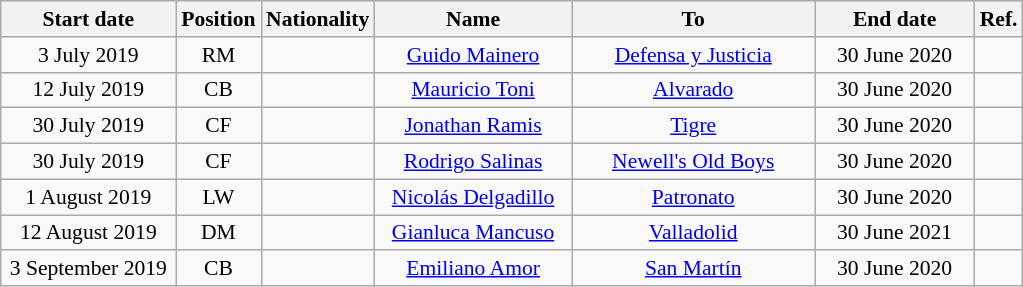<table class="wikitable" style="text-align:center; font-size:90%; ">
<tr>
<th style="background:#; color:#; width:110px;">Start date</th>
<th style="background:#; color:#; width:50px;">Position</th>
<th style="background:#; color:#; width:50px;">Nationality</th>
<th style="background:#; color:#; width:125px;">Name</th>
<th style="background:#; color:#; width:155px;">To</th>
<th style="background:#; color:#; width:100px;">End date</th>
<th style="background:#; color:#; width:25px;">Ref.</th>
</tr>
<tr>
<td>3 July 2019</td>
<td>RM</td>
<td></td>
<td><a href='#'>Guido Mainero</a></td>
<td> <a href='#'>Defensa y Justicia</a></td>
<td>30 June 2020</td>
<td></td>
</tr>
<tr>
<td>12 July 2019</td>
<td>CB</td>
<td> </td>
<td><a href='#'>Mauricio Toni</a></td>
<td> <a href='#'>Alvarado</a></td>
<td>30 June 2020</td>
<td></td>
</tr>
<tr>
<td>30 July 2019</td>
<td>CF</td>
<td></td>
<td><a href='#'>Jonathan Ramis</a></td>
<td> <a href='#'>Tigre</a></td>
<td>30 June 2020</td>
<td></td>
</tr>
<tr>
<td>30 July 2019</td>
<td>CF</td>
<td></td>
<td><a href='#'>Rodrigo Salinas</a></td>
<td> <a href='#'>Newell's Old Boys</a></td>
<td>30 June 2020</td>
<td></td>
</tr>
<tr>
<td>1 August 2019</td>
<td>LW</td>
<td></td>
<td><a href='#'>Nicolás Delgadillo</a></td>
<td> <a href='#'>Patronato</a></td>
<td>30 June 2020</td>
<td></td>
</tr>
<tr>
<td>12 August 2019</td>
<td>DM</td>
<td></td>
<td><a href='#'>Gianluca Mancuso</a></td>
<td> <a href='#'>Valladolid</a></td>
<td>30 June 2021</td>
<td></td>
</tr>
<tr>
<td>3 September 2019</td>
<td>CB</td>
<td></td>
<td><a href='#'>Emiliano Amor</a></td>
<td> <a href='#'>San Martín</a></td>
<td>30 June 2020</td>
<td></td>
</tr>
</table>
